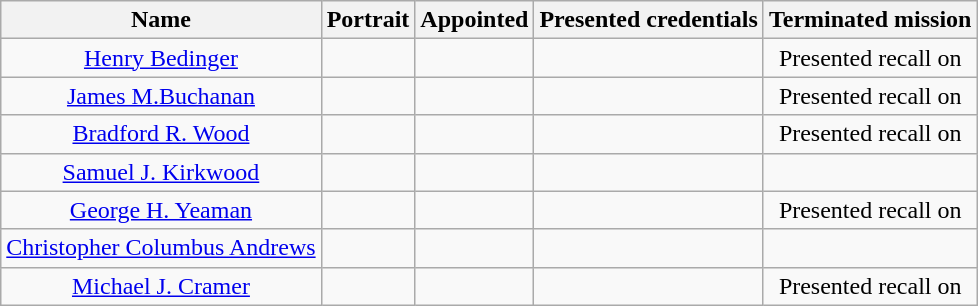<table class = "wikitable" | style = "text-align:center;">
<tr>
<th>Name</th>
<th>Portrait</th>
<th>Appointed</th>
<th>Presented credentials</th>
<th class = date>Terminated mission</th>
</tr>
<tr>
<td><a href='#'>Henry Bedinger</a></td>
<td></td>
<td></td>
<td></td>
<td>Presented recall on </td>
</tr>
<tr>
<td><a href='#'>James M.Buchanan</a></td>
<td></td>
<td></td>
<td></td>
<td>Presented recall on </td>
</tr>
<tr>
<td><a href='#'>Bradford R. Wood</a></td>
<td></td>
<td></td>
<td></td>
<td>Presented recall on </td>
</tr>
<tr>
<td><a href='#'>Samuel J. Kirkwood</a></td>
<td></td>
<td></td>
<td></td>
<td></td>
</tr>
<tr>
<td><a href='#'>George H. Yeaman</a></td>
<td></td>
<td></td>
<td></td>
<td>Presented recall on </td>
</tr>
<tr>
<td><a href='#'>Christopher Columbus Andrews</a></td>
<td></td>
<td></td>
<td></td>
<td></td>
</tr>
<tr>
<td><a href='#'>Michael J. Cramer</a></td>
<td></td>
<td></td>
<td></td>
<td>Presented recall on </td>
</tr>
</table>
